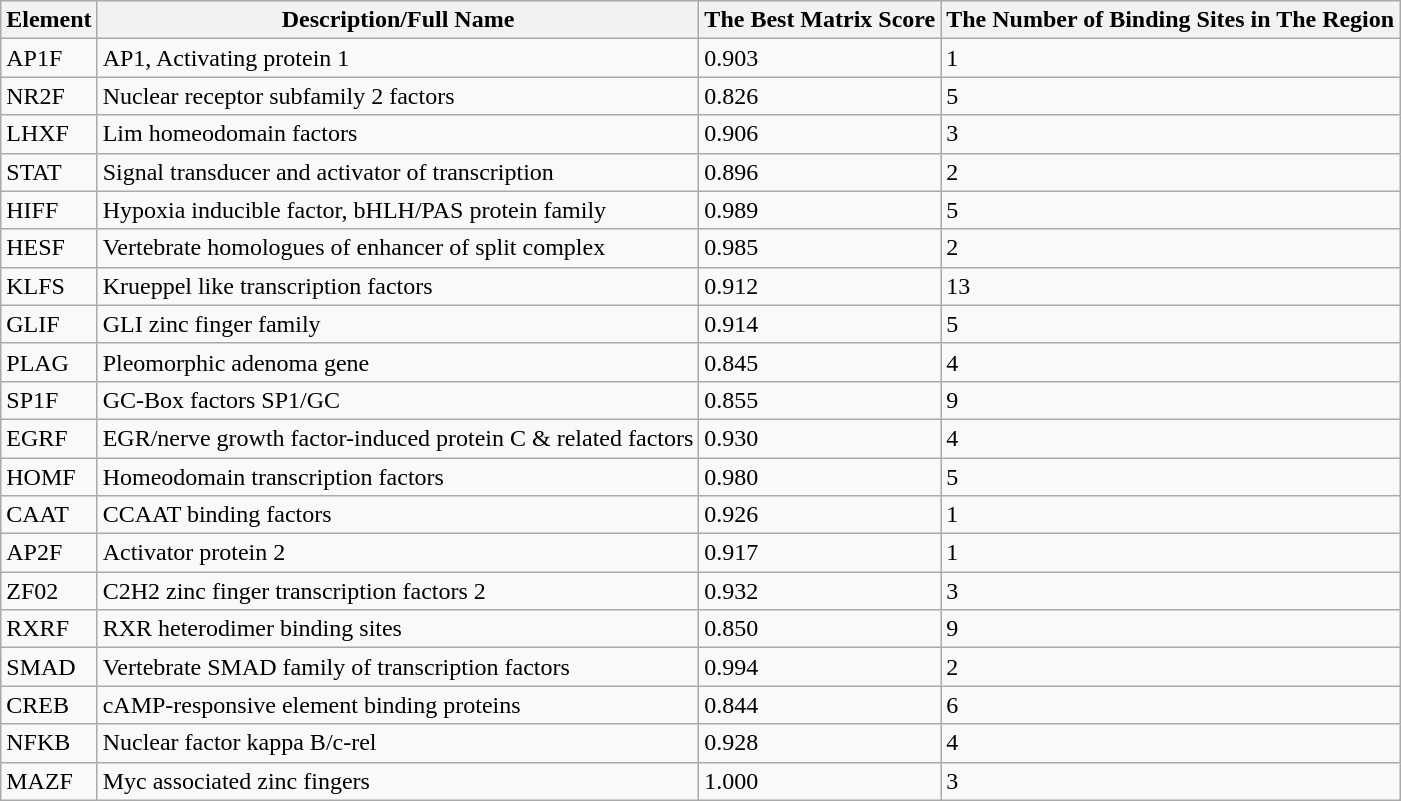<table class="wikitable">
<tr>
<th>Element</th>
<th>Description/Full Name</th>
<th>The Best Matrix Score</th>
<th>The Number of Binding Sites in The Region</th>
</tr>
<tr>
<td>AP1F</td>
<td>AP1, Activating protein 1</td>
<td>0.903</td>
<td>1</td>
</tr>
<tr>
<td>NR2F</td>
<td>Nuclear receptor subfamily 2 factors</td>
<td>0.826</td>
<td>5</td>
</tr>
<tr>
<td>LHXF</td>
<td>Lim homeodomain factors</td>
<td>0.906</td>
<td>3</td>
</tr>
<tr>
<td>STAT</td>
<td>Signal transducer and activator of transcription</td>
<td>0.896</td>
<td>2</td>
</tr>
<tr>
<td>HIFF</td>
<td>Hypoxia inducible factor, bHLH/PAS protein family</td>
<td>0.989</td>
<td>5</td>
</tr>
<tr>
<td>HESF</td>
<td>Vertebrate homologues of enhancer of split complex</td>
<td>0.985</td>
<td>2</td>
</tr>
<tr>
<td>KLFS</td>
<td>Krueppel like transcription factors</td>
<td>0.912</td>
<td>13</td>
</tr>
<tr>
<td>GLIF</td>
<td>GLI zinc finger family</td>
<td>0.914</td>
<td>5</td>
</tr>
<tr>
<td>PLAG</td>
<td>Pleomorphic adenoma gene</td>
<td>0.845</td>
<td>4</td>
</tr>
<tr>
<td>SP1F</td>
<td>GC-Box factors SP1/GC</td>
<td>0.855</td>
<td>9</td>
</tr>
<tr>
<td>EGRF</td>
<td>EGR/nerve growth factor-induced protein C & related factors</td>
<td>0.930</td>
<td>4</td>
</tr>
<tr>
<td>HOMF</td>
<td>Homeodomain transcription factors</td>
<td>0.980</td>
<td>5</td>
</tr>
<tr>
<td>CAAT</td>
<td>CCAAT binding factors</td>
<td>0.926</td>
<td>1</td>
</tr>
<tr>
<td>AP2F</td>
<td>Activator protein 2</td>
<td>0.917</td>
<td>1</td>
</tr>
<tr>
<td>ZF02</td>
<td>C2H2 zinc finger transcription factors 2</td>
<td>0.932</td>
<td>3</td>
</tr>
<tr>
<td>RXRF</td>
<td>RXR heterodimer binding sites</td>
<td>0.850</td>
<td>9</td>
</tr>
<tr>
<td>SMAD</td>
<td>Vertebrate SMAD family of transcription factors</td>
<td>0.994</td>
<td>2</td>
</tr>
<tr>
<td>CREB</td>
<td>cAMP-responsive element binding proteins</td>
<td>0.844</td>
<td>6</td>
</tr>
<tr>
<td>NFKB</td>
<td>Nuclear factor kappa B/c-rel</td>
<td>0.928</td>
<td>4</td>
</tr>
<tr>
<td>MAZF</td>
<td>Myc associated zinc fingers</td>
<td>1.000</td>
<td>3</td>
</tr>
</table>
